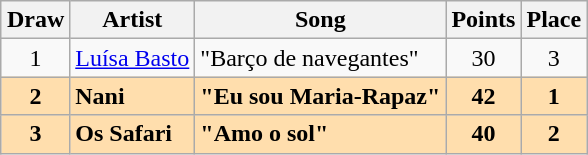<table class="sortable wikitable" style="margin: 1em auto 1em auto; text-align:center">
<tr>
<th>Draw</th>
<th>Artist</th>
<th>Song</th>
<th>Points</th>
<th>Place</th>
</tr>
<tr>
<td>1</td>
<td align="left"><a href='#'>Luísa Basto</a></td>
<td align="left">"Barço de navegantes"</td>
<td>30</td>
<td>3</td>
</tr>
<tr style="font-weight:bold;background:navajowhite;">
<td>2</td>
<td align="left">Nani</td>
<td align="left">"Eu sou Maria-Rapaz"</td>
<td>42</td>
<td>1</td>
</tr>
<tr style="font-weight:bold;background:navajowhite;">
<td>3</td>
<td align="left">Os Safari</td>
<td align="left">"Amo o sol"</td>
<td>40</td>
<td>2</td>
</tr>
</table>
